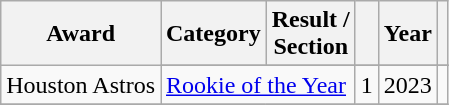<table class="wikitable">
<tr>
<th>Award</th>
<th>Category</th>
<th>Result /<br> Section</th>
<th></th>
<th>Year</th>
<th></th>
</tr>
<tr>
<td rowspan="2">Houston Astros</td>
</tr>
<tr>
<td colspan="2"><a href='#'>Rookie of the Year</a></td>
<td style="text-align:center;">1</td>
<td style="text-align:center;">2023</td>
<td style="text-align:center;"></td>
</tr>
<tr>
</tr>
</table>
